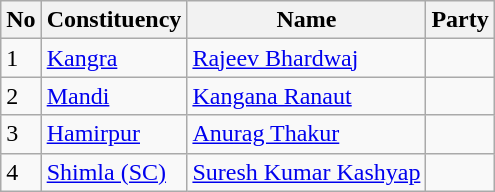<table class="wikitable sortable">
<tr>
<th>No</th>
<th>Constituency</th>
<th>Name</th>
<th colspan="2">Party</th>
</tr>
<tr>
<td>1</td>
<td><a href='#'>Kangra</a></td>
<td><a href='#'>Rajeev Bhardwaj</a></td>
<td></td>
</tr>
<tr>
<td>2</td>
<td><a href='#'>Mandi</a></td>
<td><a href='#'>Kangana Ranaut</a></td>
<td></td>
</tr>
<tr>
<td>3</td>
<td><a href='#'>Hamirpur</a></td>
<td><a href='#'>Anurag Thakur</a></td>
<td></td>
</tr>
<tr>
<td>4</td>
<td><a href='#'>Shimla (SC)</a></td>
<td><a href='#'>Suresh Kumar Kashyap</a></td>
<td></td>
</tr>
</table>
